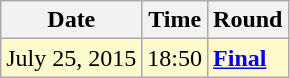<table class="wikitable">
<tr>
<th>Date</th>
<th>Time</th>
<th>Round</th>
</tr>
<tr style=background:lemonchiffon>
<td>July 25, 2015</td>
<td>18:50</td>
<td><strong><a href='#'>Final</a></strong></td>
</tr>
</table>
